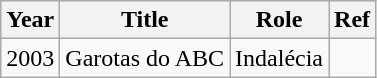<table class="wikitable">
<tr>
<th>Year</th>
<th>Title</th>
<th>Role</th>
<th>Ref</th>
</tr>
<tr>
<td>2003</td>
<td>Garotas do ABC</td>
<td>Indalécia</td>
<td></td>
</tr>
</table>
